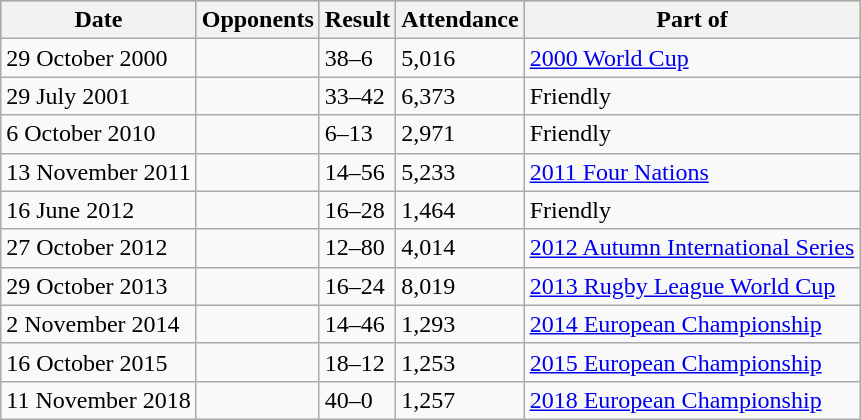<table class="wikitable">
<tr style="background:#bdb76b;">
<th>Date</th>
<th>Opponents</th>
<th>Result</th>
<th>Attendance</th>
<th>Part of</th>
</tr>
<tr>
<td>29 October 2000</td>
<td></td>
<td>38–6</td>
<td>5,016</td>
<td><a href='#'>2000 World Cup</a></td>
</tr>
<tr>
<td>29 July 2001</td>
<td></td>
<td>33–42</td>
<td>6,373</td>
<td>Friendly</td>
</tr>
<tr>
<td>6 October 2010</td>
<td></td>
<td>6–13</td>
<td>2,971</td>
<td>Friendly</td>
</tr>
<tr>
<td>13 November 2011</td>
<td></td>
<td>14–56</td>
<td>5,233</td>
<td><a href='#'>2011 Four Nations</a></td>
</tr>
<tr>
<td>16 June 2012</td>
<td></td>
<td>16–28</td>
<td>1,464</td>
<td>Friendly</td>
</tr>
<tr>
<td>27 October 2012</td>
<td></td>
<td>12–80</td>
<td>4,014</td>
<td><a href='#'>2012 Autumn International Series</a></td>
</tr>
<tr>
<td>29 October 2013</td>
<td></td>
<td>16–24</td>
<td>8,019</td>
<td><a href='#'>2013 Rugby League World Cup</a></td>
</tr>
<tr>
<td>2 November 2014</td>
<td></td>
<td>14–46</td>
<td>1,293</td>
<td><a href='#'>2014 European Championship</a></td>
</tr>
<tr>
<td>16 October 2015</td>
<td></td>
<td>18–12</td>
<td>1,253</td>
<td><a href='#'>2015 European Championship</a></td>
</tr>
<tr>
<td>11 November 2018</td>
<td></td>
<td>40–0</td>
<td>1,257</td>
<td><a href='#'>2018 European Championship</a></td>
</tr>
</table>
